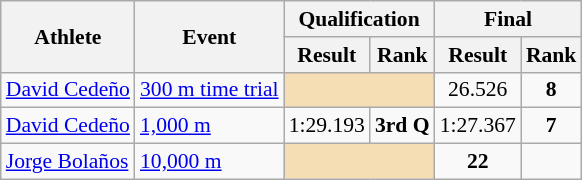<table class="wikitable" border="1" style="font-size:90%">
<tr>
<th rowspan=2>Athlete</th>
<th rowspan=2>Event</th>
<th colspan=2>Qualification</th>
<th colspan=2>Final</th>
</tr>
<tr>
<th>Result</th>
<th>Rank</th>
<th>Result</th>
<th>Rank</th>
</tr>
<tr>
<td><a href='#'>David Cedeño</a></td>
<td><a href='#'>300 m time trial</a></td>
<td bgcolor=wheat colspan="2"></td>
<td align=center>26.526</td>
<td align=center><strong>8</strong></td>
</tr>
<tr>
<td><a href='#'>David Cedeño</a></td>
<td><a href='#'>1,000 m</a></td>
<td align=center>1:29.193</td>
<td align=center><strong>3rd Q</strong></td>
<td align=center>1:27.367</td>
<td align=center><strong>7</strong></td>
</tr>
<tr>
<td><a href='#'>Jorge Bolaños</a></td>
<td><a href='#'>10,000 m</a></td>
<td bgcolor=wheat colspan="2"></td>
<td align=center><strong>22</strong></td>
<td align=center></td>
</tr>
</table>
